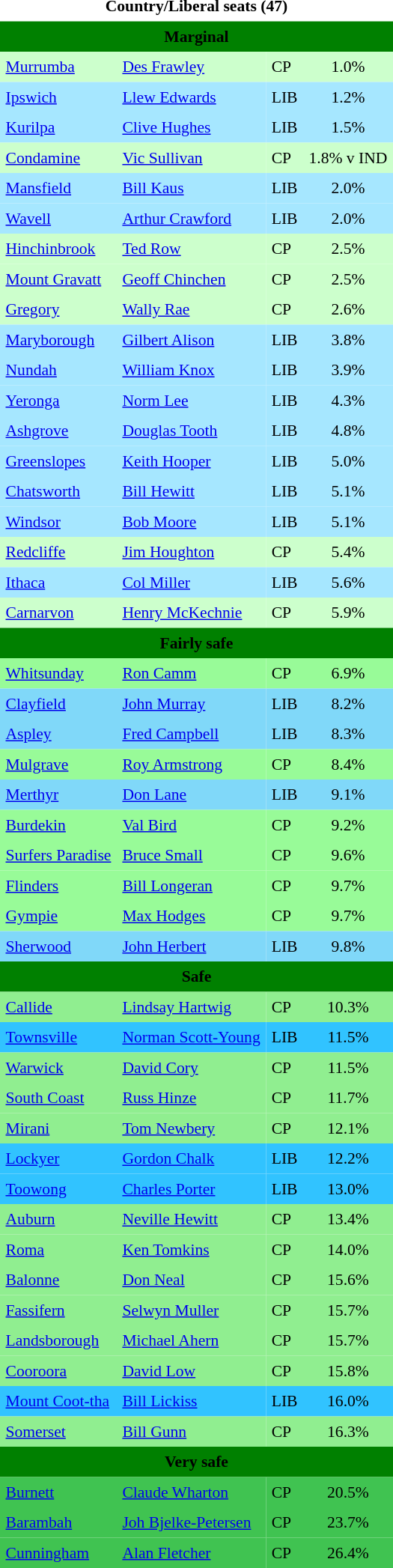<table class="toccolours" cellpadding="5" cellspacing="0" style="float:left; margin-right:.5em; margin-top:.4em; font-size:90%;">
<tr>
<td COLSPAN=4 align="center"><strong>Country/Liberal seats (47)</strong></td>
</tr>
<tr>
<td COLSPAN=4 align="center" bgcolor="Green"><span><strong>Marginal</strong></span></td>
</tr>
<tr>
<td align="left" bgcolor="CCFFCC"><a href='#'>Murrumba</a></td>
<td align="left" bgcolor="CCFFCC"><a href='#'>Des Frawley</a></td>
<td align="left" bgcolor="CCFFCC">CP</td>
<td align="center" bgcolor="CCFFCC">1.0%</td>
</tr>
<tr>
<td align="left" bgcolor="A6E7FF"><a href='#'>Ipswich</a></td>
<td align="left" bgcolor="A6E7FF"><a href='#'>Llew Edwards</a></td>
<td align="left" bgcolor="A6E7FF">LIB</td>
<td align="center" bgcolor="A6E7FF">1.2%</td>
</tr>
<tr>
<td align="left" bgcolor="A6E7FF"><a href='#'>Kurilpa</a></td>
<td align="left" bgcolor="A6E7FF"><a href='#'>Clive Hughes</a></td>
<td align="left" bgcolor="A6E7FF">LIB</td>
<td align="center" bgcolor="A6E7FF">1.5%</td>
</tr>
<tr>
<td align="left" bgcolor="CCFFCC"><a href='#'>Condamine</a></td>
<td align="left" bgcolor="CCFFCC"><a href='#'>Vic Sullivan</a></td>
<td align="left" bgcolor="CCFFCC">CP</td>
<td align="center" bgcolor="CCFFCC">1.8% v IND</td>
</tr>
<tr>
<td align="left" bgcolor="A6E7FF"><a href='#'>Mansfield</a></td>
<td align="left" bgcolor="A6E7FF"><a href='#'>Bill Kaus</a></td>
<td align="left" bgcolor="A6E7FF">LIB</td>
<td align="center" bgcolor="A6E7FF">2.0%</td>
</tr>
<tr>
<td align="left" bgcolor="A6E7FF"><a href='#'>Wavell</a></td>
<td align="left" bgcolor="A6E7FF"><a href='#'>Arthur Crawford</a></td>
<td align="left" bgcolor="A6E7FF">LIB</td>
<td align="center" bgcolor="A6E7FF">2.0%</td>
</tr>
<tr>
<td align="left" bgcolor="CCFFCC"><a href='#'>Hinchinbrook</a></td>
<td align="left" bgcolor="CCFFCC"><a href='#'>Ted Row</a></td>
<td align="left" bgcolor="CCFFCC">CP</td>
<td align="center" bgcolor="CCFFCC">2.5%</td>
</tr>
<tr>
<td align="left" bgcolor="CCFFCC"><a href='#'>Mount Gravatt</a></td>
<td align="left" bgcolor="CCFFCC"><a href='#'>Geoff Chinchen</a></td>
<td align="left" bgcolor="CCFFCC">CP</td>
<td align="center" bgcolor="CCFFCC">2.5%</td>
</tr>
<tr>
<td align="left" bgcolor="CCFFCC"><a href='#'>Gregory</a></td>
<td align="left" bgcolor="CCFFCC"><a href='#'>Wally Rae</a></td>
<td align="left" bgcolor="CCFFCC">CP</td>
<td align="center" bgcolor="CCFFCC">2.6%</td>
</tr>
<tr>
<td align="left" bgcolor="A6E7FF"><a href='#'>Maryborough</a></td>
<td align="left" bgcolor="A6E7FF"><a href='#'>Gilbert Alison</a></td>
<td align="left" bgcolor="A6E7FF">LIB</td>
<td align="center" bgcolor="A6E7FF">3.8%</td>
</tr>
<tr>
<td align="left" bgcolor="A6E7FF"><a href='#'>Nundah</a></td>
<td align="left" bgcolor="A6E7FF"><a href='#'>William Knox</a></td>
<td align="left" bgcolor="A6E7FF">LIB</td>
<td align="center" bgcolor="A6E7FF">3.9%</td>
</tr>
<tr>
<td align="left" bgcolor="A6E7FF"><a href='#'>Yeronga</a></td>
<td align="left" bgcolor="A6E7FF"><a href='#'>Norm Lee</a></td>
<td align="left" bgcolor="A6E7FF">LIB</td>
<td align="center" bgcolor="A6E7FF">4.3%</td>
</tr>
<tr>
<td align="left" bgcolor="A6E7FF"><a href='#'>Ashgrove</a></td>
<td align="left" bgcolor="A6E7FF"><a href='#'>Douglas Tooth</a></td>
<td align="left" bgcolor="A6E7FF">LIB</td>
<td align="center" bgcolor="A6E7FF">4.8%</td>
</tr>
<tr>
<td align="left" bgcolor="A6E7FF"><a href='#'>Greenslopes</a></td>
<td align="left" bgcolor="A6E7FF"><a href='#'>Keith Hooper</a></td>
<td align="left" bgcolor="A6E7FF">LIB</td>
<td align="center" bgcolor="A6E7FF">5.0%</td>
</tr>
<tr>
<td align="left" bgcolor="A6E7FF"><a href='#'>Chatsworth</a></td>
<td align="left" bgcolor="A6E7FF"><a href='#'>Bill Hewitt</a></td>
<td align="left" bgcolor="A6E7FF">LIB</td>
<td align="center" bgcolor="A6E7FF">5.1%</td>
</tr>
<tr>
<td align="left" bgcolor="A6E7FF"><a href='#'>Windsor</a></td>
<td align="left" bgcolor="A6E7FF"><a href='#'>Bob Moore</a></td>
<td align="left" bgcolor="A6E7FF">LIB</td>
<td align="center" bgcolor="A6E7FF">5.1%</td>
</tr>
<tr>
<td align="left" bgcolor="CCFFCC"><a href='#'>Redcliffe</a></td>
<td align="left" bgcolor="CCFFCC"><a href='#'>Jim Houghton</a></td>
<td align="left" bgcolor="CCFFCC">CP</td>
<td align="center" bgcolor="CCFFCC">5.4%</td>
</tr>
<tr>
<td align="left" bgcolor="A6E7FF"><a href='#'>Ithaca</a></td>
<td align="left" bgcolor="A6E7FF"><a href='#'>Col Miller</a></td>
<td align="left" bgcolor="A6E7FF">LIB</td>
<td align="center" bgcolor="A6E7FF">5.6%</td>
</tr>
<tr>
<td align="left" bgcolor="CCFFCC"><a href='#'>Carnarvon</a></td>
<td align="left" bgcolor="CCFFCC"><a href='#'>Henry McKechnie</a></td>
<td align="left" bgcolor="CCFFCC">CP</td>
<td align="center" bgcolor="CCFFCC">5.9%</td>
</tr>
<tr>
<td COLSPAN=4 align="center" bgcolor="Green"><span><strong>Fairly safe</strong></span></td>
</tr>
<tr>
<td align="left" bgcolor="98FB98"><a href='#'>Whitsunday</a></td>
<td align="left" bgcolor="98FB98"><a href='#'>Ron Camm</a></td>
<td align="left" bgcolor="98FB98">CP</td>
<td align="center" bgcolor="98FB98">6.9%</td>
</tr>
<tr>
<td align="left" bgcolor="80D8F9"><a href='#'>Clayfield</a></td>
<td align="left" bgcolor="80D8F9"><a href='#'>John Murray</a></td>
<td align="left" bgcolor="80D8F9">LIB</td>
<td align="center" bgcolor="80D8F9">8.2%</td>
</tr>
<tr>
<td align="left" bgcolor="80D8F9"><a href='#'>Aspley</a></td>
<td align="left" bgcolor="80D8F9"><a href='#'>Fred Campbell</a></td>
<td align="left" bgcolor="80D8F9">LIB</td>
<td align="center" bgcolor="80D8F9">8.3%</td>
</tr>
<tr>
<td align="left" bgcolor="98FB98"><a href='#'>Mulgrave</a></td>
<td align="left" bgcolor="98FB98"><a href='#'>Roy Armstrong</a></td>
<td align="left" bgcolor="98FB98">CP</td>
<td align="center" bgcolor="98FB98">8.4%</td>
</tr>
<tr>
<td align="left" bgcolor="80D8F9"><a href='#'>Merthyr</a></td>
<td align="left" bgcolor="80D8F9"><a href='#'>Don Lane</a></td>
<td align="left" bgcolor="80D8F9">LIB</td>
<td align="center" bgcolor="80D8F9">9.1%</td>
</tr>
<tr>
<td align="left" bgcolor="98FB98"><a href='#'>Burdekin</a></td>
<td align="left" bgcolor="98FB98"><a href='#'>Val Bird</a></td>
<td align="left" bgcolor="98FB98">CP</td>
<td align="center" bgcolor="98FB98">9.2%</td>
</tr>
<tr>
<td align="left" bgcolor="98FB98"><a href='#'>Surfers Paradise</a></td>
<td align="left" bgcolor="98FB98"><a href='#'>Bruce Small</a></td>
<td align="left" bgcolor="98FB98">CP</td>
<td align="center" bgcolor="98FB98">9.6%</td>
</tr>
<tr>
<td align="left" bgcolor="98FB98"><a href='#'>Flinders</a></td>
<td align="left" bgcolor="98FB98"><a href='#'>Bill Longeran</a></td>
<td align="left" bgcolor="98FB98">CP</td>
<td align="center" bgcolor="98FB98">9.7%</td>
</tr>
<tr>
<td align="left" bgcolor="98FB98"><a href='#'>Gympie</a></td>
<td align="left" bgcolor="98FB98"><a href='#'>Max Hodges</a></td>
<td align="left" bgcolor="98FB98">CP</td>
<td align="center" bgcolor="98FB98">9.7%</td>
</tr>
<tr>
<td align="left" bgcolor="80D8F9"><a href='#'>Sherwood</a></td>
<td align="left" bgcolor="80D8F9"><a href='#'>John Herbert</a></td>
<td align="left" bgcolor="80D8F9">LIB</td>
<td align="center" bgcolor="80D8F9">9.8%</td>
</tr>
<tr>
<td COLSPAN=4 align="center" bgcolor="Green"><span><strong>Safe</strong></span></td>
</tr>
<tr>
<td align="left" bgcolor="90EE90"><a href='#'>Callide</a></td>
<td align="left" bgcolor="90EE90"><a href='#'>Lindsay Hartwig</a></td>
<td align="left" bgcolor="90EE90">CP</td>
<td align="center" bgcolor="90EE90">10.3%</td>
</tr>
<tr>
<td align="left" bgcolor="31C3FF"><a href='#'>Townsville</a></td>
<td align="left" bgcolor="31C3FF"><a href='#'>Norman Scott-Young</a></td>
<td align="left" bgcolor="31C3FF">LIB</td>
<td align="center" bgcolor="31C3FF">11.5%</td>
</tr>
<tr>
<td align="left" bgcolor="90EE90"><a href='#'>Warwick</a></td>
<td align="left" bgcolor="90EE90"><a href='#'>David Cory</a></td>
<td align="left" bgcolor="90EE90">CP</td>
<td align="center" bgcolor="90EE90">11.5%</td>
</tr>
<tr>
<td align="left" bgcolor="90EE90"><a href='#'>South Coast</a></td>
<td align="left" bgcolor="90EE90"><a href='#'>Russ Hinze</a></td>
<td align="left" bgcolor="90EE90">CP</td>
<td align="center" bgcolor="90EE90">11.7%</td>
</tr>
<tr>
<td align="left" bgcolor="90EE90"><a href='#'>Mirani</a></td>
<td align="left" bgcolor="90EE90"><a href='#'>Tom Newbery</a></td>
<td align="left" bgcolor="90EE90">CP</td>
<td align="center" bgcolor="90EE90">12.1%</td>
</tr>
<tr>
<td align="left" bgcolor="31C3FF"><a href='#'>Lockyer</a></td>
<td align="left" bgcolor="31C3FF"><a href='#'>Gordon Chalk</a></td>
<td align="left" bgcolor="31C3FF">LIB</td>
<td align="center" bgcolor="31C3FF">12.2%</td>
</tr>
<tr>
<td align="left" bgcolor="31C3FF"><a href='#'>Toowong</a></td>
<td align="left" bgcolor="31C3FF"><a href='#'>Charles Porter</a></td>
<td align="left" bgcolor="31C3FF">LIB</td>
<td align="center" bgcolor="31C3FF">13.0%</td>
</tr>
<tr>
<td align="left" bgcolor="90EE90"><a href='#'>Auburn</a></td>
<td align="left" bgcolor="90EE90"><a href='#'>Neville Hewitt</a></td>
<td align="left" bgcolor="90EE90">CP</td>
<td align="center" bgcolor="90EE90">13.4%</td>
</tr>
<tr>
<td align="left" bgcolor="90EE90"><a href='#'>Roma</a></td>
<td align="left" bgcolor="90EE90"><a href='#'>Ken Tomkins</a></td>
<td align="left" bgcolor="90EE90">CP</td>
<td align="center" bgcolor="90EE90">14.0%</td>
</tr>
<tr>
<td align="left" bgcolor="90EE90"><a href='#'>Balonne</a></td>
<td align="left" bgcolor="90EE90"><a href='#'>Don Neal</a></td>
<td align="left" bgcolor="90EE90">CP</td>
<td align="center" bgcolor="90EE90">15.6%</td>
</tr>
<tr>
<td align="left" bgcolor="90EE90"><a href='#'>Fassifern</a></td>
<td align="left" bgcolor="90EE90"><a href='#'>Selwyn Muller</a></td>
<td align="left" bgcolor="90EE90">CP</td>
<td align="center" bgcolor="90EE90">15.7%</td>
</tr>
<tr>
<td align="left" bgcolor="90EE90"><a href='#'>Landsborough</a></td>
<td align="left" bgcolor="90EE90"><a href='#'>Michael Ahern</a></td>
<td align="left" bgcolor="90EE90">CP</td>
<td align="center" bgcolor="90EE90">15.7%</td>
</tr>
<tr>
<td align="left" bgcolor="90EE90"><a href='#'>Cooroora</a></td>
<td align="left" bgcolor="90EE90"><a href='#'>David Low</a></td>
<td align="left" bgcolor="90EE90">CP</td>
<td align="center" bgcolor="90EE90">15.8%</td>
</tr>
<tr>
<td align="left" bgcolor="31C3FF"><a href='#'>Mount Coot-tha</a></td>
<td align="left" bgcolor="31C3FF"><a href='#'>Bill Lickiss</a></td>
<td align="left" bgcolor="31C3FF">LIB</td>
<td align="center" bgcolor="31C3FF">16.0%</td>
</tr>
<tr>
<td align="left" bgcolor="90EE90"><a href='#'>Somerset</a></td>
<td align="left" bgcolor="90EE90"><a href='#'>Bill Gunn</a></td>
<td align="left" bgcolor="90EE90">CP</td>
<td align="center" bgcolor="90EE90">16.3%</td>
</tr>
<tr>
<td COLSPAN=4 align="center" bgcolor="Green"><span><strong>Very safe</strong></span></td>
</tr>
<tr>
<td align="left" bgcolor="40C351"><a href='#'>Burnett</a></td>
<td align="left" bgcolor="40C351"><a href='#'>Claude Wharton</a></td>
<td align="left" bgcolor="40C351">CP</td>
<td align="center" bgcolor="40C351">20.5%</td>
</tr>
<tr>
<td align="left" bgcolor="40C351"><a href='#'>Barambah</a></td>
<td align="left" bgcolor="40C351"><a href='#'>Joh Bjelke-Petersen</a></td>
<td align="left" bgcolor="40C351">CP</td>
<td align="center" bgcolor="40C351">23.7%</td>
</tr>
<tr>
<td align="left" bgcolor="40C351"><a href='#'>Cunningham</a></td>
<td align="left" bgcolor="40C351"><a href='#'>Alan Fletcher</a></td>
<td align="left" bgcolor="40C351">CP</td>
<td align="center" bgcolor="40C351">26.4%</td>
</tr>
<tr>
</tr>
</table>
